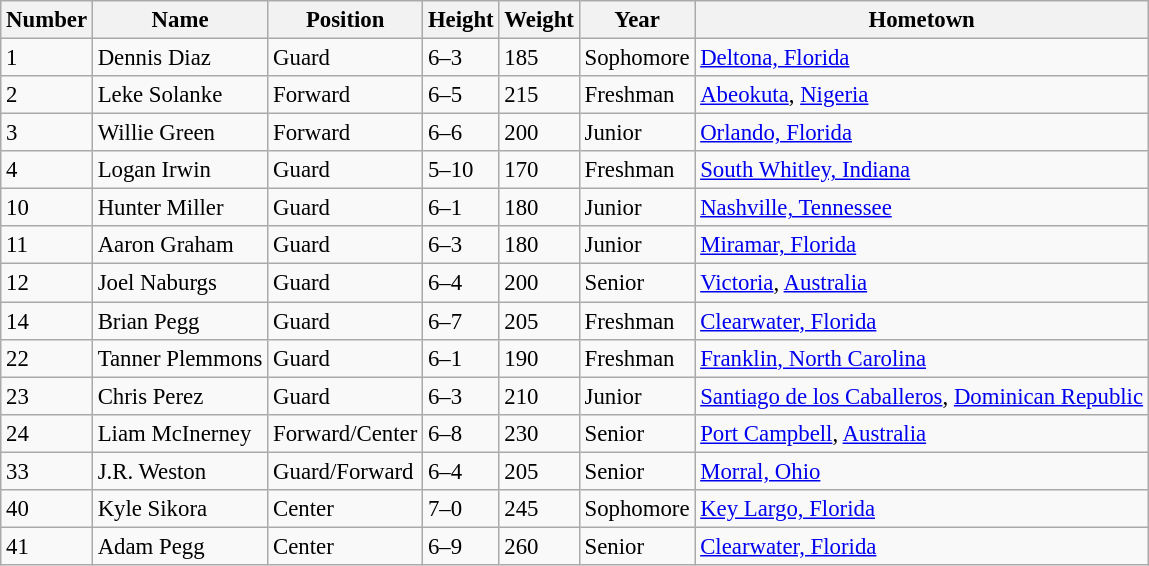<table class="wikitable" style="font-size: 95%;">
<tr>
<th>Number</th>
<th>Name</th>
<th>Position</th>
<th>Height</th>
<th>Weight</th>
<th>Year</th>
<th>Hometown</th>
</tr>
<tr>
<td>1</td>
<td>Dennis Diaz</td>
<td>Guard</td>
<td>6–3</td>
<td>185</td>
<td>Sophomore</td>
<td><a href='#'>Deltona, Florida</a></td>
</tr>
<tr>
<td>2</td>
<td>Leke Solanke</td>
<td>Forward</td>
<td>6–5</td>
<td>215</td>
<td>Freshman</td>
<td><a href='#'>Abeokuta</a>, <a href='#'>Nigeria</a></td>
</tr>
<tr>
<td>3</td>
<td>Willie Green</td>
<td>Forward</td>
<td>6–6</td>
<td>200</td>
<td>Junior</td>
<td><a href='#'>Orlando, Florida</a></td>
</tr>
<tr>
<td>4</td>
<td>Logan Irwin</td>
<td>Guard</td>
<td>5–10</td>
<td>170</td>
<td>Freshman</td>
<td><a href='#'>South Whitley, Indiana</a></td>
</tr>
<tr>
<td>10</td>
<td>Hunter Miller</td>
<td>Guard</td>
<td>6–1</td>
<td>180</td>
<td>Junior</td>
<td><a href='#'>Nashville, Tennessee</a></td>
</tr>
<tr>
<td>11</td>
<td>Aaron Graham</td>
<td>Guard</td>
<td>6–3</td>
<td>180</td>
<td>Junior</td>
<td><a href='#'>Miramar, Florida</a></td>
</tr>
<tr>
<td>12</td>
<td>Joel Naburgs</td>
<td>Guard</td>
<td>6–4</td>
<td>200</td>
<td>Senior</td>
<td><a href='#'>Victoria</a>, <a href='#'>Australia</a></td>
</tr>
<tr>
<td>14</td>
<td>Brian Pegg</td>
<td>Guard</td>
<td>6–7</td>
<td>205</td>
<td>Freshman</td>
<td><a href='#'>Clearwater, Florida</a></td>
</tr>
<tr>
<td>22</td>
<td>Tanner Plemmons</td>
<td>Guard</td>
<td>6–1</td>
<td>190</td>
<td>Freshman</td>
<td><a href='#'>Franklin, North Carolina</a></td>
</tr>
<tr>
<td>23</td>
<td>Chris Perez</td>
<td>Guard</td>
<td>6–3</td>
<td>210</td>
<td>Junior</td>
<td><a href='#'>Santiago de los Caballeros</a>, <a href='#'>Dominican Republic</a></td>
</tr>
<tr>
<td>24</td>
<td>Liam McInerney</td>
<td>Forward/Center</td>
<td>6–8</td>
<td>230</td>
<td>Senior</td>
<td><a href='#'>Port Campbell</a>, <a href='#'>Australia</a></td>
</tr>
<tr>
<td>33</td>
<td>J.R. Weston</td>
<td>Guard/Forward</td>
<td>6–4</td>
<td>205</td>
<td>Senior</td>
<td><a href='#'>Morral, Ohio</a></td>
</tr>
<tr>
<td>40</td>
<td>Kyle Sikora</td>
<td>Center</td>
<td>7–0</td>
<td>245</td>
<td>Sophomore</td>
<td><a href='#'>Key Largo, Florida</a></td>
</tr>
<tr>
<td>41</td>
<td>Adam Pegg</td>
<td>Center</td>
<td>6–9</td>
<td>260</td>
<td>Senior</td>
<td><a href='#'>Clearwater, Florida</a></td>
</tr>
</table>
